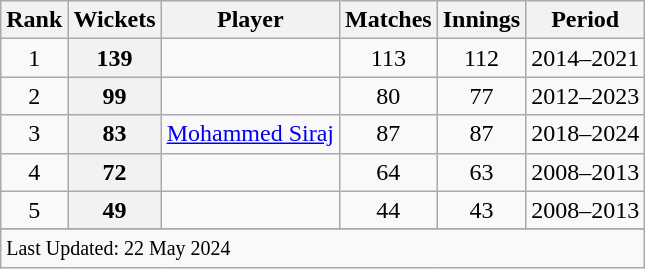<table class="wikitable">
<tr>
<th>Rank</th>
<th>Wickets</th>
<th>Player</th>
<th>Matches</th>
<th>Innings</th>
<th>Period</th>
</tr>
<tr>
<td align=center>1</td>
<th scope=row style=text-align:center;>139</th>
<td></td>
<td align=center>113</td>
<td align=center>112</td>
<td>2014–2021</td>
</tr>
<tr>
<td align=center>2</td>
<th scope=row style=text-align:center;>99</th>
<td></td>
<td align="center">80</td>
<td align=center>77</td>
<td>2012–2023</td>
</tr>
<tr>
<td align=center>3</td>
<th scope=row style=text-align:center;>83</th>
<td><a href='#'>Mohammed Siraj</a></td>
<td align=center>87</td>
<td align=center>87</td>
<td>2018–2024</td>
</tr>
<tr>
<td align=center>4</td>
<th scope=row style=text-align:center;>72</th>
<td></td>
<td align=center>64</td>
<td align=center>63</td>
<td>2008–2013</td>
</tr>
<tr>
<td align=center>5</td>
<th scope=row style=text-align:center;>49</th>
<td></td>
<td align=center>44</td>
<td align=center>43</td>
<td>2008–2013</td>
</tr>
<tr>
</tr>
<tr class=sortbottom>
<td colspan=7><small>Last Updated: 22 May 2024</small> </td>
</tr>
</table>
